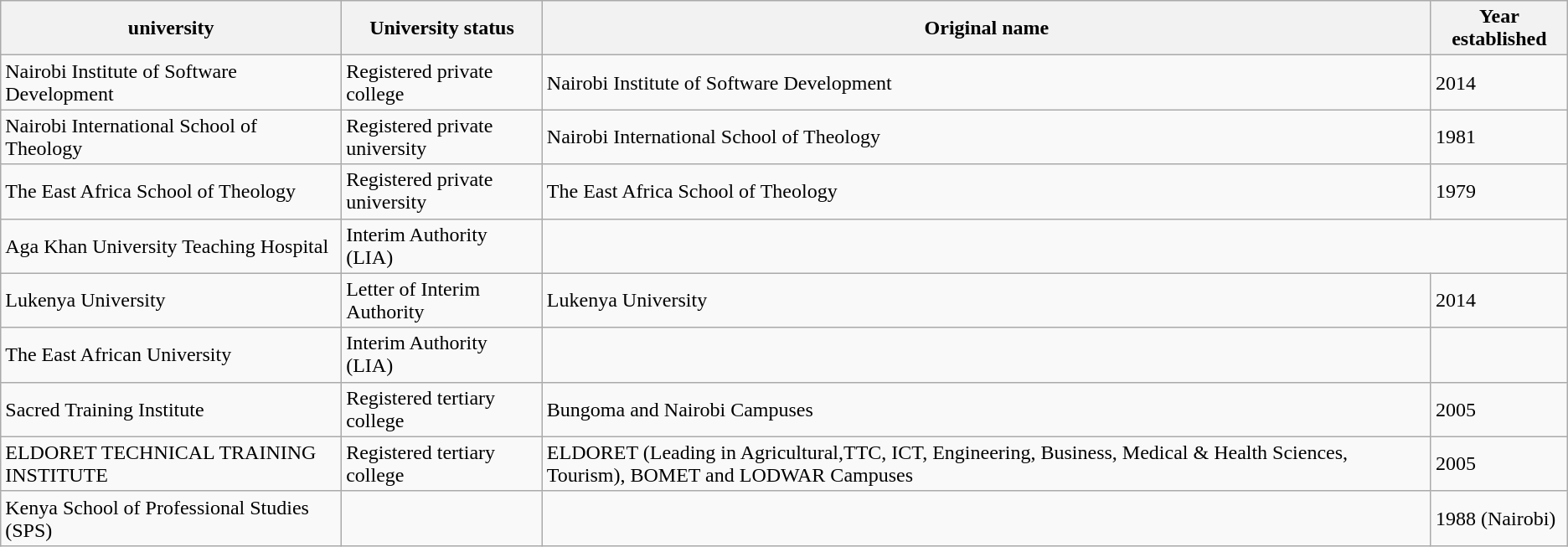<table class="wikitable">
<tr>
<th>university</th>
<th>University status</th>
<th>Original name</th>
<th>Year established</th>
</tr>
<tr>
<td>Nairobi Institute of Software Development</td>
<td>Registered private college</td>
<td>Nairobi Institute of Software Development</td>
<td>2014</td>
</tr>
<tr>
<td>Nairobi International School of Theology</td>
<td>Registered private university</td>
<td>Nairobi International School of Theology</td>
<td>1981</td>
</tr>
<tr>
<td>The East Africa School of Theology</td>
<td>Registered private university</td>
<td>The East Africa School of Theology</td>
<td>1979</td>
</tr>
<tr>
<td>Aga Khan University Teaching Hospital</td>
<td>Interim Authority (LIA)</td>
</tr>
<tr>
<td>Lukenya University</td>
<td>Letter of Interim Authority</td>
<td>Lukenya University</td>
<td>2014</td>
</tr>
<tr>
<td>The East African University</td>
<td>Interim Authority (LIA)</td>
<td></td>
<td></td>
</tr>
<tr>
<td>Sacred Training Institute</td>
<td>Registered tertiary college</td>
<td>Bungoma and Nairobi Campuses</td>
<td>2005</td>
</tr>
<tr>
<td>ELDORET TECHNICAL TRAINING INSTITUTE</td>
<td>Registered tertiary college</td>
<td>ELDORET (Leading in Agricultural,TTC, ICT, Engineering, Business, Medical & Health Sciences, Tourism), BOMET and LODWAR Campuses</td>
<td>2005</td>
</tr>
<tr>
<td>Kenya School of Professional Studies (SPS)</td>
<td></td>
<td></td>
<td>1988 (Nairobi)</td>
</tr>
</table>
